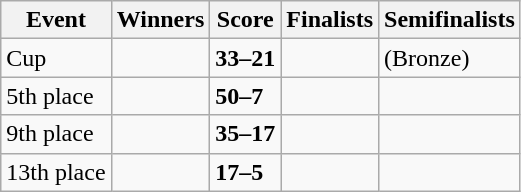<table class="wikitable">
<tr>
<th>Event</th>
<th>Winners</th>
<th>Score</th>
<th>Finalists</th>
<th>Semifinalists</th>
</tr>
<tr>
<td>Cup</td>
<td><strong></strong></td>
<td><strong>33–21</strong></td>
<td></td>
<td> (Bronze)<br></td>
</tr>
<tr>
<td>5th place</td>
<td><strong></strong></td>
<td><strong>50–7</strong></td>
<td></td>
<td><br></td>
</tr>
<tr>
<td>9th place</td>
<td><strong></strong></td>
<td><strong>35–17</strong></td>
<td></td>
<td><br></td>
</tr>
<tr>
<td>13th place</td>
<td><strong></strong></td>
<td><strong>17–5</strong></td>
<td></td>
<td><br></td>
</tr>
</table>
